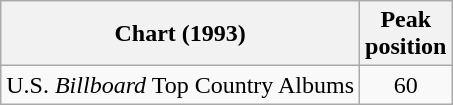<table class="wikitable">
<tr>
<th>Chart (1993)</th>
<th>Peak<br>position</th>
</tr>
<tr>
<td>U.S. <em>Billboard</em> Top Country Albums</td>
<td align="center">60</td>
</tr>
</table>
